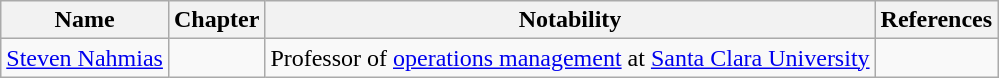<table class="wikitable sortable">
<tr>
<th>Name</th>
<th>Chapter</th>
<th>Notability</th>
<th>References</th>
</tr>
<tr>
<td><a href='#'>Steven Nahmias</a></td>
<td></td>
<td>Professor of <a href='#'>operations management</a> at <a href='#'>Santa Clara University</a></td>
<td></td>
</tr>
</table>
